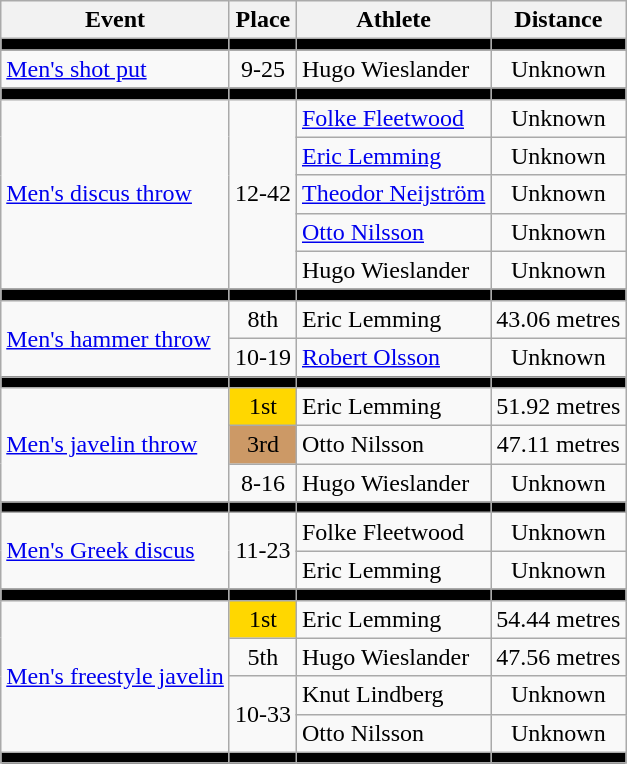<table class=wikitable>
<tr>
<th>Event</th>
<th>Place</th>
<th>Athlete</th>
<th>Distance</th>
</tr>
<tr bgcolor=black>
<td></td>
<td></td>
<td></td>
<td></td>
</tr>
<tr align=center>
<td align=left><a href='#'>Men's shot put</a></td>
<td>9-25</td>
<td align=left>Hugo Wieslander</td>
<td>Unknown</td>
</tr>
<tr bgcolor=black>
<td></td>
<td></td>
<td></td>
<td></td>
</tr>
<tr align=center>
<td rowspan=5 align=left><a href='#'>Men's discus throw</a></td>
<td rowspan=5>12-42</td>
<td align=left><a href='#'>Folke Fleetwood</a></td>
<td>Unknown</td>
</tr>
<tr align=center>
<td align=left><a href='#'>Eric Lemming</a></td>
<td>Unknown</td>
</tr>
<tr align=center>
<td align=left><a href='#'>Theodor Neijström</a></td>
<td>Unknown</td>
</tr>
<tr align=center>
<td align=left><a href='#'>Otto Nilsson</a></td>
<td>Unknown</td>
</tr>
<tr align=center>
<td align=left>Hugo Wieslander</td>
<td>Unknown</td>
</tr>
<tr bgcolor=black>
<td></td>
<td></td>
<td></td>
<td></td>
</tr>
<tr align=center>
<td rowspan=2 align=left><a href='#'>Men's hammer throw</a></td>
<td>8th</td>
<td align=left>Eric Lemming</td>
<td>43.06 metres</td>
</tr>
<tr align=center>
<td>10-19</td>
<td align=left><a href='#'>Robert Olsson</a></td>
<td>Unknown</td>
</tr>
<tr bgcolor=black>
<td></td>
<td></td>
<td></td>
<td></td>
</tr>
<tr align=center>
<td rowspan=3 align=left><a href='#'>Men's javelin throw</a></td>
<td bgcolor=gold>1st</td>
<td align=left>Eric Lemming</td>
<td>51.92 metres</td>
</tr>
<tr align=center>
<td bgcolor=cc9966>3rd</td>
<td align=left>Otto Nilsson</td>
<td>47.11 metres</td>
</tr>
<tr align=center>
<td>8-16</td>
<td align=left>Hugo Wieslander</td>
<td>Unknown</td>
</tr>
<tr bgcolor=black>
<td></td>
<td></td>
<td></td>
<td></td>
</tr>
<tr align=center>
<td rowspan=2 align=left><a href='#'>Men's Greek discus</a></td>
<td rowspan=2>11-23</td>
<td align=left>Folke Fleetwood</td>
<td>Unknown</td>
</tr>
<tr align=center>
<td align=left>Eric Lemming</td>
<td>Unknown</td>
</tr>
<tr bgcolor=black>
<td></td>
<td></td>
<td></td>
<td></td>
</tr>
<tr align=center>
<td rowspan=4 align=left><a href='#'>Men's freestyle javelin</a></td>
<td bgcolor=gold>1st</td>
<td align=left>Eric Lemming</td>
<td>54.44 metres</td>
</tr>
<tr align=center>
<td>5th</td>
<td align=left>Hugo Wieslander</td>
<td>47.56 metres</td>
</tr>
<tr align=center>
<td rowspan=2>10-33</td>
<td align=left>Knut Lindberg</td>
<td>Unknown</td>
</tr>
<tr align=center>
<td align=left>Otto Nilsson</td>
<td>Unknown</td>
</tr>
<tr bgcolor=black>
<td></td>
<td></td>
<td></td>
<td></td>
</tr>
</table>
